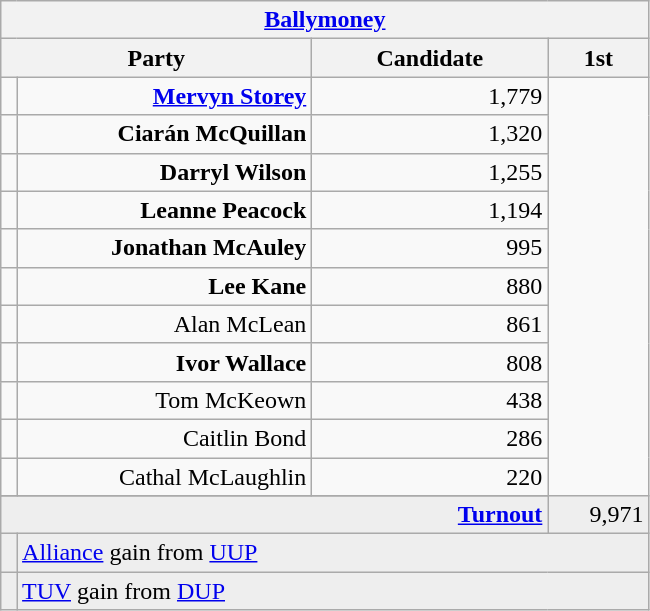<table class="wikitable">
<tr>
<th colspan="4" align="center"><a href='#'>Ballymoney</a></th>
</tr>
<tr>
<th colspan="2" align="center" width=200>Party</th>
<th width=150>Candidate</th>
<th width=60>1st </th>
</tr>
<tr>
<td></td>
<td align="right"><strong><a href='#'>Mervyn Storey</a></strong></td>
<td align="right">1,779</td>
</tr>
<tr>
<td></td>
<td align="right"><strong>Ciarán McQuillan</strong></td>
<td align="right">1,320</td>
</tr>
<tr>
<td></td>
<td align="right"><strong>Darryl Wilson</strong></td>
<td align="right">1,255</td>
</tr>
<tr>
<td></td>
<td align="right"><strong>Leanne Peacock</strong></td>
<td align="right">1,194</td>
</tr>
<tr>
<td></td>
<td align="right"><strong>Jonathan McAuley</strong></td>
<td align="right">995</td>
</tr>
<tr>
<td></td>
<td align="right"><strong>Lee Kane</strong></td>
<td align="right">880</td>
</tr>
<tr>
<td></td>
<td align="right">Alan McLean</td>
<td align="right">861</td>
</tr>
<tr>
<td></td>
<td align="right"><strong>Ivor Wallace</strong></td>
<td align="right">808</td>
</tr>
<tr>
<td></td>
<td align="right">Tom McKeown</td>
<td align="right">438</td>
</tr>
<tr>
<td></td>
<td align="right">Caitlin Bond</td>
<td align="right">286</td>
</tr>
<tr>
<td></td>
<td align="right">Cathal McLaughlin</td>
<td align="right">220</td>
</tr>
<tr>
</tr>
<tr bgcolor="EEEEEE">
<td colspan=3 align="right"><strong><a href='#'>Turnout</a></strong></td>
<td align="right">9,971</td>
</tr>
<tr bgcolor="EEEEEE">
<td bgcolor=></td>
<td colspan=4 bgcolor="EEEEEE"><a href='#'>Alliance</a> gain from <a href='#'>UUP</a></td>
</tr>
<tr bgcolor="EEEEEE">
<td bgcolor=></td>
<td colspan=4 bgcolor="EEEEEE"><a href='#'>TUV</a> gain from <a href='#'>DUP</a></td>
</tr>
</table>
